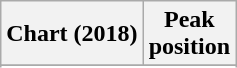<table class="wikitable plainrowheaders">
<tr>
<th>Chart (2018)</th>
<th>Peak<br>position</th>
</tr>
<tr>
</tr>
<tr>
</tr>
<tr>
</tr>
</table>
